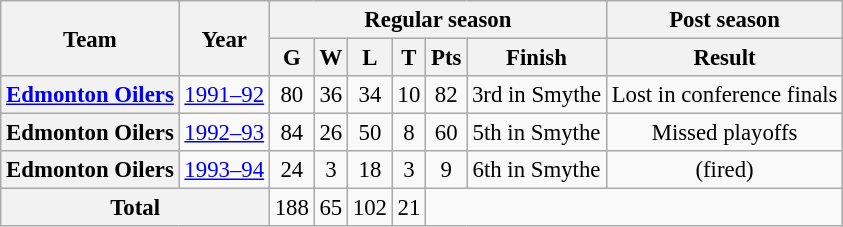<table class="wikitable" style="font-size: 95%; text-align:center;">
<tr>
<th rowspan="2">Team</th>
<th rowspan="2">Year</th>
<th colspan="6">Regular season</th>
<th colspan="1">Post season</th>
</tr>
<tr>
<th>G</th>
<th>W</th>
<th>L</th>
<th>T</th>
<th>Pts</th>
<th>Finish</th>
<th>Result</th>
</tr>
<tr>
<th><a href='#'>Edmonton Oilers</a></th>
<td><a href='#'>1991–92</a></td>
<td>80</td>
<td>36</td>
<td>34</td>
<td>10</td>
<td>82</td>
<td>3rd in Smythe</td>
<td>Lost in conference finals</td>
</tr>
<tr>
<th>Edmonton Oilers</th>
<td><a href='#'>1992–93</a></td>
<td>84</td>
<td>26</td>
<td>50</td>
<td>8</td>
<td>60</td>
<td>5th in Smythe</td>
<td>Missed playoffs</td>
</tr>
<tr>
<th>Edmonton Oilers</th>
<td><a href='#'>1993–94</a></td>
<td>24</td>
<td>3</td>
<td>18</td>
<td>3</td>
<td>9</td>
<td>6th in Smythe</td>
<td>(fired)</td>
</tr>
<tr>
<th colspan="2">Total</th>
<td>188</td>
<td>65</td>
<td>102</td>
<td>21</td>
</tr>
</table>
